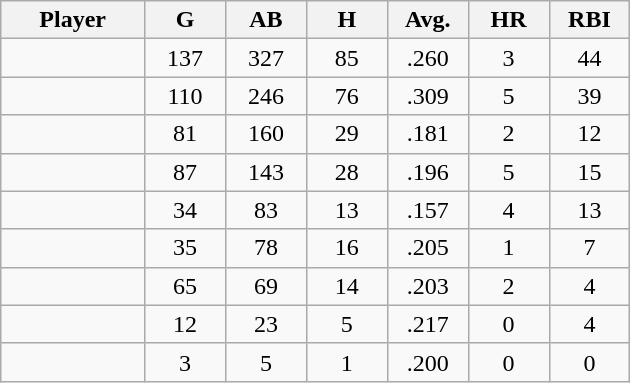<table class="wikitable sortable">
<tr>
<th bgcolor="#DDDDFF" width="16%">Player</th>
<th bgcolor="#DDDDFF" width="9%">G</th>
<th bgcolor="#DDDDFF" width="9%">AB</th>
<th bgcolor="#DDDDFF" width="9%">H</th>
<th bgcolor="#DDDDFF" width="9%">Avg.</th>
<th bgcolor="#DDDDFF" width="9%">HR</th>
<th bgcolor="#DDDDFF" width="9%">RBI</th>
</tr>
<tr align="center">
<td></td>
<td>137</td>
<td>327</td>
<td>85</td>
<td>.260</td>
<td>3</td>
<td>44</td>
</tr>
<tr align="center">
<td></td>
<td>110</td>
<td>246</td>
<td>76</td>
<td>.309</td>
<td>5</td>
<td>39</td>
</tr>
<tr align="center">
<td></td>
<td>81</td>
<td>160</td>
<td>29</td>
<td>.181</td>
<td>2</td>
<td>12</td>
</tr>
<tr align="center">
<td></td>
<td>87</td>
<td>143</td>
<td>28</td>
<td>.196</td>
<td>5</td>
<td>15</td>
</tr>
<tr align="center">
<td></td>
<td>34</td>
<td>83</td>
<td>13</td>
<td>.157</td>
<td>4</td>
<td>13</td>
</tr>
<tr align="center">
<td></td>
<td>35</td>
<td>78</td>
<td>16</td>
<td>.205</td>
<td>1</td>
<td>7</td>
</tr>
<tr align="center">
<td></td>
<td>65</td>
<td>69</td>
<td>14</td>
<td>.203</td>
<td>2</td>
<td>4</td>
</tr>
<tr align="center">
<td></td>
<td>12</td>
<td>23</td>
<td>5</td>
<td>.217</td>
<td>0</td>
<td>4</td>
</tr>
<tr align="center">
<td></td>
<td>3</td>
<td>5</td>
<td>1</td>
<td>.200</td>
<td>0</td>
<td>0</td>
</tr>
</table>
